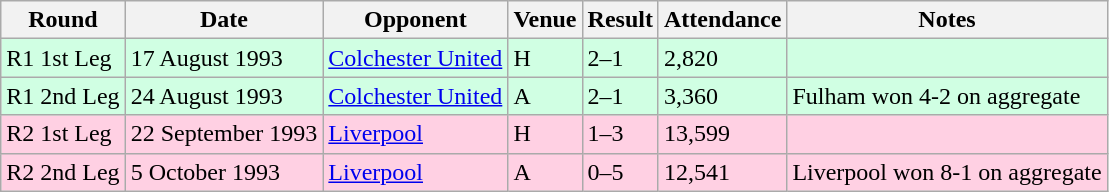<table class="wikitable">
<tr>
<th>Round</th>
<th>Date</th>
<th>Opponent</th>
<th>Venue</th>
<th>Result</th>
<th>Attendance</th>
<th>Notes</th>
</tr>
<tr style="background-color: #d0ffe3;">
<td>R1 1st Leg</td>
<td>17 August 1993</td>
<td><a href='#'>Colchester United</a></td>
<td>H</td>
<td>2–1</td>
<td>2,820</td>
<td></td>
</tr>
<tr style="background-color: #d0ffe3;">
<td>R1 2nd Leg</td>
<td>24 August 1993</td>
<td><a href='#'>Colchester United</a></td>
<td>A</td>
<td>2–1</td>
<td>3,360</td>
<td>Fulham won 4-2 on aggregate</td>
</tr>
<tr style="background-color: #ffd0e3;">
<td>R2 1st Leg</td>
<td>22 September 1993</td>
<td><a href='#'>Liverpool</a></td>
<td>H</td>
<td>1–3</td>
<td>13,599</td>
<td></td>
</tr>
<tr style="background-color: #ffd0e3;">
<td>R2 2nd Leg</td>
<td>5 October 1993</td>
<td><a href='#'>Liverpool</a></td>
<td>A</td>
<td>0–5</td>
<td>12,541</td>
<td>Liverpool won 8-1 on aggregate</td>
</tr>
</table>
